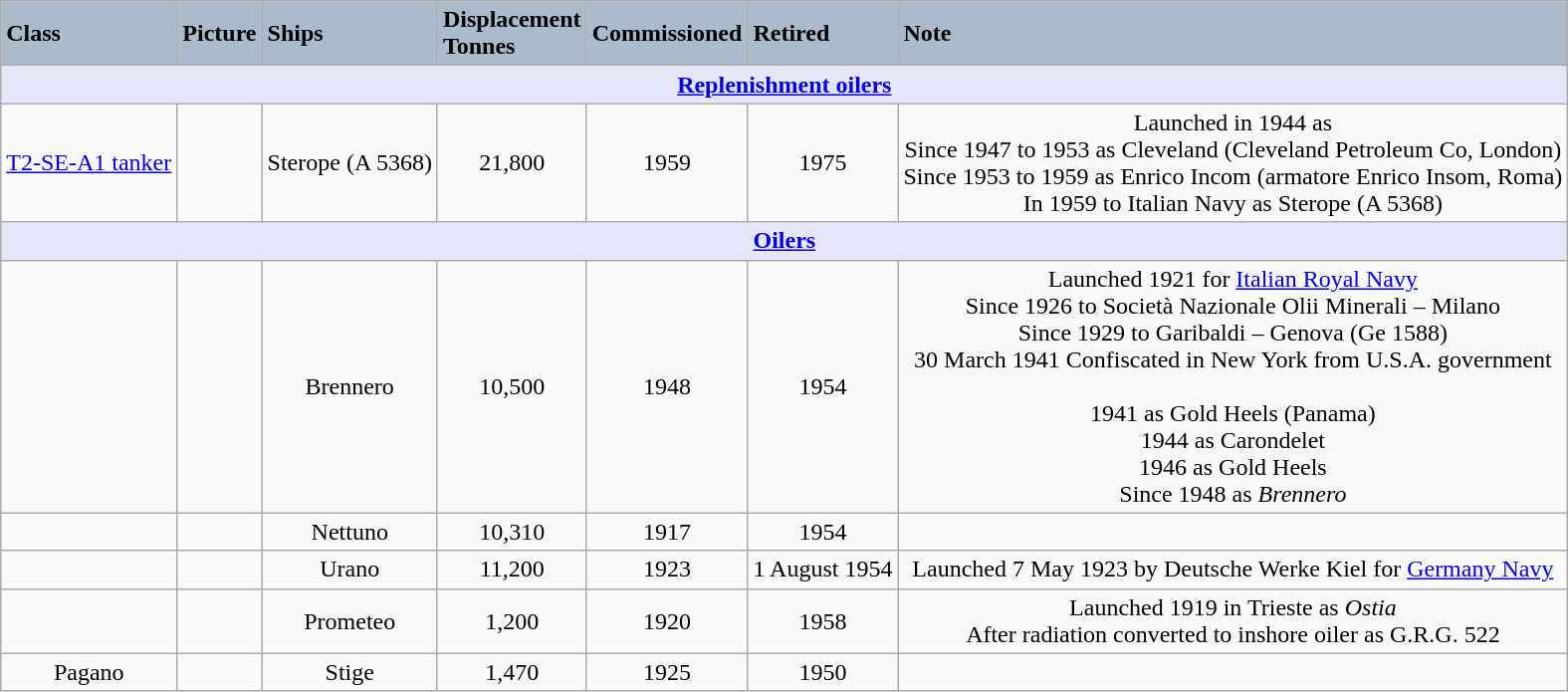<table class="wikitable" style="text-align:center;">
<tr>
<th style="text-align: left; background: #aabccc;">Class</th>
<th style="text-align: left; background: #aabccc;">Picture</th>
<th style="text-align: left; background: #aabccc;">Ships</th>
<th style="text-align: left; background: #aabccc;">Displacement<br>Tonnes</th>
<th style="text-align: left; background: #aabccc;">Commissioned</th>
<th style="text-align: left; background: #aabccc;">Retired</th>
<th style="text-align: left; background: #aabccc;">Note</th>
</tr>
<tr>
<th style="align: center; background: lavender;" colspan="9"><strong><a href='#'>Replenishment oilers</a></strong></th>
</tr>
<tr>
<td><a href='#'>T2-SE-A1 tanker</a><br></td>
<td></td>
<td>Sterope (A 5368) </td>
<td>21,800</td>
<td>1959</td>
<td>1975</td>
<td>Launched in 1944 as <br>Since 1947 to 1953 as Cleveland (Cleveland Petroleum Co, London)<br>Since 1953 to 1959 as Enrico Incom (armatore Enrico Insom, Roma)<br>In 1959 to Italian Navy as Sterope (A 5368)</td>
</tr>
<tr>
<th style="align: center; background: lavender;" colspan="9"><strong><a href='#'>Oilers</a></strong></th>
</tr>
<tr>
<td></td>
<td></td>
<td>Brennero </td>
<td>10,500</td>
<td>1948</td>
<td>1954</td>
<td>Launched 1921 for <a href='#'>Italian Royal Navy</a><br>Since 1926 to Società Nazionale Olii Minerali – Milano<br>Since 1929 to Garibaldi – Genova (Ge 1588)<br>30 March 1941 Confiscated in New York from U.S.A. government<br><br>1941 as Gold Heels (Panama)<br>1944 as Carondelet<br>1946 as Gold Heels<br>Since 1948 as <em>Brennero</em></td>
</tr>
<tr>
<td></td>
<td></td>
<td>Nettuno </td>
<td>10,310</td>
<td>1917</td>
<td>1954</td>
<td></td>
</tr>
<tr>
<td></td>
<td></td>
<td>Urano </td>
<td>11,200</td>
<td>1923</td>
<td>1 August 1954</td>
<td>Launched 7 May 1923 by Deutsche Werke Kiel for <a href='#'>Germany Navy</a></td>
</tr>
<tr>
<td></td>
<td></td>
<td>Prometeo </td>
<td>1,200</td>
<td>1920</td>
<td>1958</td>
<td>Launched 1919 in Trieste as <em>Ostia</em><br>After radiation converted to inshore oiler as G.R.G. 522</td>
</tr>
<tr>
<td>Pagano<br></td>
<td></td>
<td>Stige </td>
<td>1,470</td>
<td>1925</td>
<td>1950</td>
<td></td>
</tr>
</table>
